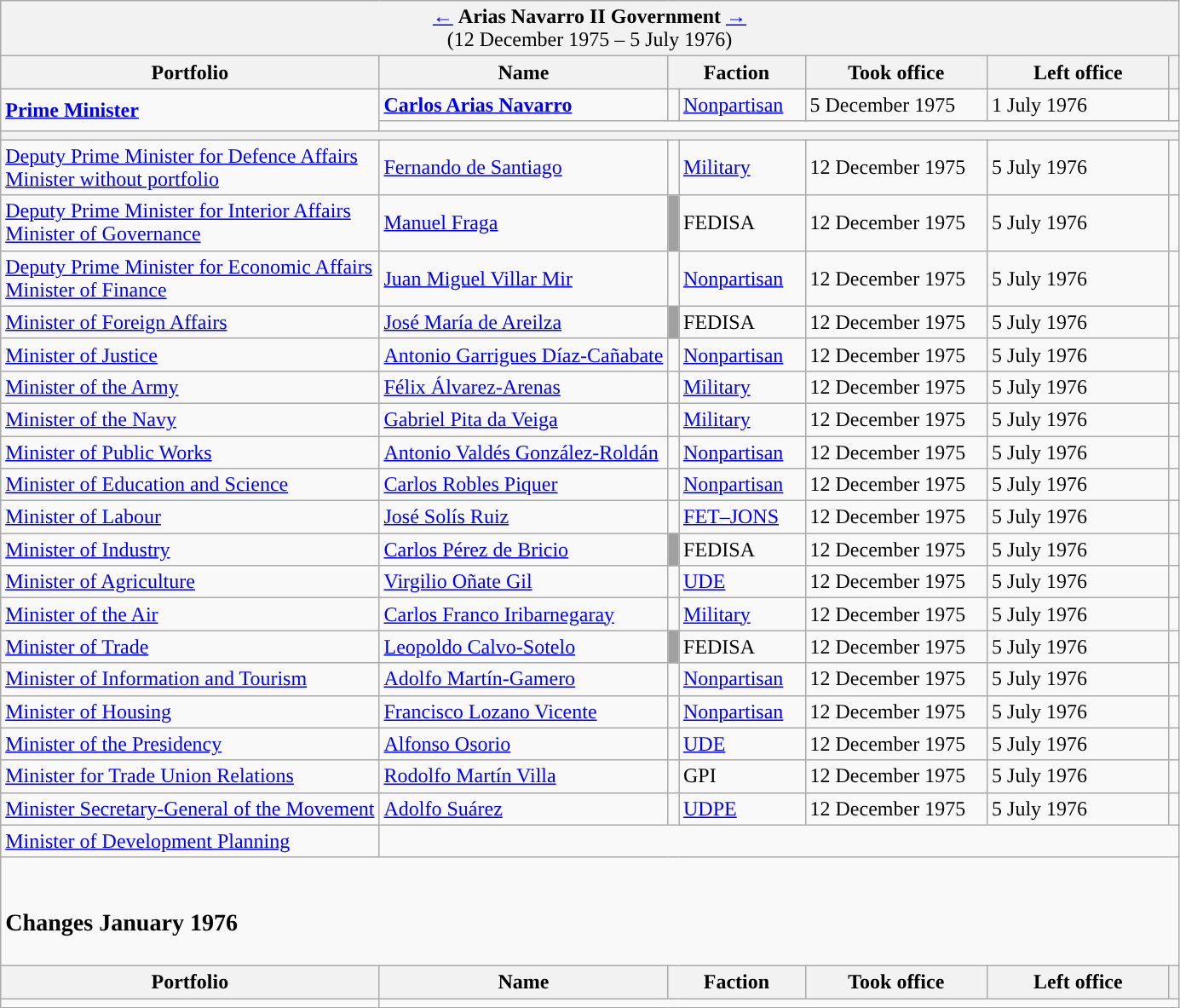<table class="wikitable">
<tr>
<td colspan="7" bgcolor="#F2F2F2" align="center"><a href='#'>←</a> <strong>Arias Navarro II Government</strong> <a href='#'>→</a><br>(12 December 1975 – 5 July 1976)</td>
</tr>
<tr>
<th>Portfolio</th>
<th>Name</th>
<th width="100px" colspan="2">Faction</th>
<th width="135px">Took office</th>
<th width="135px">Left office</th>
<th></th>
</tr>
<tr>
<td rowspan="2"><strong><a href='#'>Prime Minister</a></strong></td>
<td><strong><a href='#'>Carlos Arias Navarro</a></strong></td>
<td width="1" style="background-color:"></td>
<td><a href='#'>Nonpartisan</a></td>
<td>5 December 1975</td>
<td>1 July 1976</td>
<td align="center"></td>
</tr>
<tr>
<td colspan="6"></td>
</tr>
<tr>
<th colspan="7"></th>
</tr>
<tr>
<td><a href='#'>Deputy Prime Minister for Defence Affairs</a><br><a href='#'>Minister without portfolio</a></td>
<td><a href='#'>Fernando de Santiago</a></td>
<td style="background-color:"></td>
<td><a href='#'>Military</a></td>
<td>12 December 1975</td>
<td>5 July 1976</td>
<td align="center"><br></td>
</tr>
<tr>
<td><a href='#'>Deputy Prime Minister for Interior Affairs</a><br><a href='#'>Minister of Governance</a></td>
<td><a href='#'>Manuel Fraga</a></td>
<td style="background-color:#A0A0A0;"></td>
<td>FEDISA</td>
<td>12 December 1975</td>
<td>5 July 1976</td>
<td align="center"><br></td>
</tr>
<tr>
<td><a href='#'>Deputy Prime Minister for Economic Affairs</a><br><a href='#'>Minister of Finance</a></td>
<td><a href='#'>Juan Miguel Villar Mir</a></td>
<td style="background-color:"></td>
<td><a href='#'>Nonpartisan</a></td>
<td>12 December 1975</td>
<td>5 July 1976</td>
<td align="center"><br></td>
</tr>
<tr>
<td><a href='#'>Minister of Foreign Affairs</a></td>
<td><a href='#'>José María de Areilza</a></td>
<td style="background-color:#A0A0A0;"></td>
<td>FEDISA</td>
<td>12 December 1975</td>
<td>5 July 1976</td>
<td align="center"></td>
</tr>
<tr>
<td><a href='#'>Minister of Justice</a></td>
<td><a href='#'>Antonio Garrigues Díaz-Cañabate</a></td>
<td style="background-color:"></td>
<td><a href='#'>Nonpartisan</a></td>
<td>12 December 1975</td>
<td>5 July 1976</td>
<td align="center"></td>
</tr>
<tr>
<td><a href='#'>Minister of the Army</a></td>
<td><a href='#'>Félix Álvarez-Arenas</a></td>
<td style="background-color:"></td>
<td><a href='#'>Military</a></td>
<td>12 December 1975</td>
<td>5 July 1976</td>
<td align="center"></td>
</tr>
<tr>
<td><a href='#'>Minister of the Navy</a></td>
<td><a href='#'>Gabriel Pita da Veiga</a></td>
<td style="background-color:"></td>
<td><a href='#'>Military</a></td>
<td>12 December 1975</td>
<td>5 July 1976</td>
<td align="center"></td>
</tr>
<tr>
<td><a href='#'>Minister of Public Works</a></td>
<td><a href='#'>Antonio Valdés González-Roldán</a></td>
<td style="background-color:"></td>
<td><a href='#'>Nonpartisan</a></td>
<td>12 December 1975</td>
<td>5 July 1976</td>
<td align="center"></td>
</tr>
<tr>
<td><a href='#'>Minister of Education and Science</a></td>
<td><a href='#'>Carlos Robles Piquer</a></td>
<td style="background-color:"></td>
<td><a href='#'>Nonpartisan</a></td>
<td>12 December 1975</td>
<td>5 July 1976</td>
<td align="center"></td>
</tr>
<tr>
<td><a href='#'>Minister of Labour</a></td>
<td><a href='#'>José Solís Ruiz</a></td>
<td style="background-color:"></td>
<td><a href='#'>FET–JONS</a></td>
<td>12 December 1975</td>
<td>5 July 1976</td>
<td align="center"></td>
</tr>
<tr>
<td><a href='#'>Minister of Industry</a></td>
<td><a href='#'>Carlos Pérez de Bricio</a></td>
<td style="background-color:#A0A0A0;"></td>
<td>FEDISA</td>
<td>12 December 1975</td>
<td>5 July 1976</td>
<td align="center"></td>
</tr>
<tr>
<td><a href='#'>Minister of Agriculture</a></td>
<td><a href='#'>Virgilio Oñate Gil</a></td>
<td style="background-color:"></td>
<td><a href='#'>UDE</a></td>
<td>12 December 1975</td>
<td>5 July 1976</td>
<td align="center"></td>
</tr>
<tr>
<td><a href='#'>Minister of the Air</a></td>
<td><a href='#'>Carlos Franco Iribarnegaray</a></td>
<td style="background-color:"></td>
<td><a href='#'>Military</a></td>
<td>12 December 1975</td>
<td>5 July 1976</td>
<td align="center"></td>
</tr>
<tr>
<td><a href='#'>Minister of Trade</a></td>
<td><a href='#'>Leopoldo Calvo-Sotelo</a></td>
<td style="background-color:#A0A0A0;"></td>
<td>FEDISA</td>
<td>12 December 1975</td>
<td>5 July 1976</td>
<td align="center"></td>
</tr>
<tr>
<td><a href='#'>Minister of Information and Tourism</a></td>
<td><a href='#'>Adolfo Martín-Gamero</a></td>
<td style="background-color:"></td>
<td><a href='#'>Nonpartisan</a></td>
<td>12 December 1975</td>
<td>5 July 1976</td>
<td align="center"></td>
</tr>
<tr>
<td><a href='#'>Minister of Housing</a></td>
<td><a href='#'>Francisco Lozano Vicente</a></td>
<td style="background-color:"></td>
<td><a href='#'>Nonpartisan</a></td>
<td>12 December 1975</td>
<td>5 July 1976</td>
<td align="center"></td>
</tr>
<tr>
<td><a href='#'>Minister of the Presidency</a></td>
<td><a href='#'>Alfonso Osorio</a></td>
<td style="background-color:"></td>
<td><a href='#'>UDE</a></td>
<td>12 December 1975</td>
<td>5 July 1976</td>
<td align="center"></td>
</tr>
<tr>
<td><a href='#'>Minister for Trade Union Relations</a></td>
<td><a href='#'>Rodolfo Martín Villa</a></td>
<td style="background-color:"></td>
<td>GPI</td>
<td>12 December 1975</td>
<td>5 July 1976</td>
<td align="center"></td>
</tr>
<tr>
<td><a href='#'>Minister Secretary-General of the Movement</a></td>
<td><a href='#'>Adolfo Suárez</a></td>
<td style="background-color:"></td>
<td><a href='#'>UDPE</a></td>
<td>12 December 1975</td>
<td>5 July 1976</td>
<td align="center"></td>
</tr>
<tr>
<td><a href='#'>Minister of Development Planning</a></td>
<td colspan="6"></td>
</tr>
<tr>
<td colspan="7"><br><h3>Changes January 1976</h3></td>
</tr>
<tr>
<th>Portfolio</th>
<th>Name</th>
<th colspan="2">Faction</th>
<th>Took office</th>
<th>Left office</th>
<th></th>
</tr>
<tr>
<td></td>
<td colspan="6"></td>
</tr>
</table>
